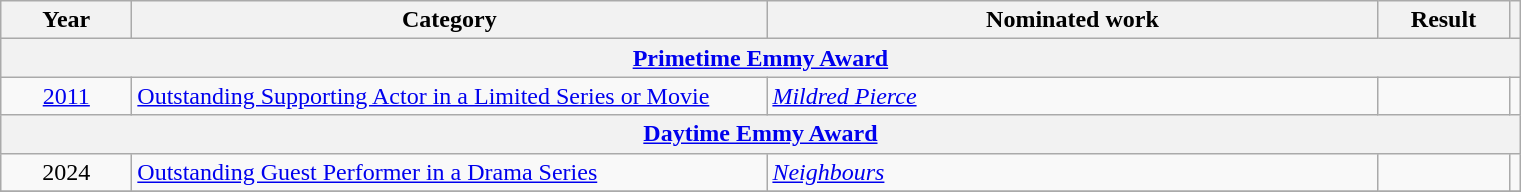<table class=wikitable>
<tr>
<th scope="col" style="width:5em;">Year</th>
<th scope="col" style="width:26em;">Category</th>
<th scope="col" style="width:25em;">Nominated work</th>
<th scope="col" style="width:5em;">Result</th>
<th></th>
</tr>
<tr>
<th colspan=5><a href='#'>Primetime Emmy Award</a></th>
</tr>
<tr>
<td style="text-align:center;"><a href='#'>2011</a></td>
<td><a href='#'>Outstanding Supporting Actor in a Limited Series or Movie</a></td>
<td><em><a href='#'>Mildred Pierce</a></em></td>
<td></td>
<td style="text-align:center;"></td>
</tr>
<tr>
<th colspan=5><a href='#'>Daytime Emmy Award</a></th>
</tr>
<tr>
<td style="text-align:center;">2024</td>
<td><a href='#'>Outstanding Guest Performer in a Drama Series</a></td>
<td><em><a href='#'>Neighbours</a></em></td>
<td></td>
<td style="text-align:center;"></td>
</tr>
<tr>
</tr>
</table>
